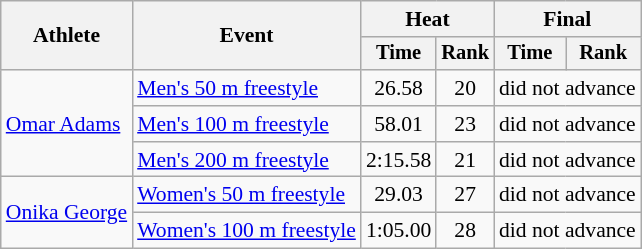<table class=wikitable style="font-size:90%">
<tr>
<th rowspan="2">Athlete</th>
<th rowspan="2">Event</th>
<th colspan="2">Heat</th>
<th colspan="2">Final</th>
</tr>
<tr style="font-size:95%">
<th>Time</th>
<th>Rank</th>
<th>Time</th>
<th>Rank</th>
</tr>
<tr align=center>
<td align=left rowspan="3"><a href='#'>Omar Adams</a></td>
<td align=left><a href='#'>Men's 50 m freestyle</a></td>
<td>26.58</td>
<td>20</td>
<td colspan="2">did not advance</td>
</tr>
<tr align=center>
<td align=left><a href='#'>Men's 100 m freestyle</a></td>
<td>58.01</td>
<td>23</td>
<td colspan="2">did not advance</td>
</tr>
<tr align=center>
<td align=left><a href='#'>Men's 200 m freestyle</a></td>
<td>2:15.58</td>
<td>21</td>
<td colspan="2">did not advance</td>
</tr>
<tr align=center>
<td align=left rowspan="2"><a href='#'>Onika George</a></td>
<td align=left><a href='#'>Women's 50 m freestyle</a></td>
<td>29.03</td>
<td>27</td>
<td colspan="2">did not advance</td>
</tr>
<tr align=center>
<td align=left><a href='#'>Women's 100 m freestyle</a></td>
<td>1:05.00</td>
<td>28</td>
<td colspan="2">did not advance</td>
</tr>
</table>
